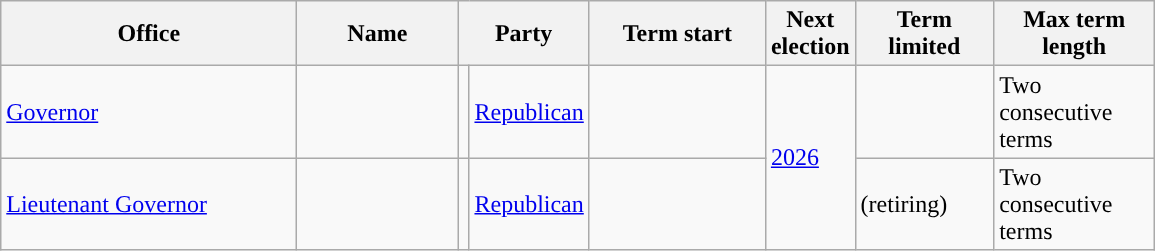<table class="sortable wikitable">
<tr>
<th scope="col" width=190>Office</th>
<th scope="col" width=100>Name</th>
<th scope="col" width=75 colspan=2>Party</th>
<th scope="col" width=110>Term start</th>
<th scope="col" width=50>Next election</th>
<th scope="col" width=85>Term limited</th>
<th scope="col" width=100>Max term length</th>
</tr>
<tr>
<td><a href='#'>Governor</a></td>
<td></td>
<td style="background-color:"></td>
<td><a href='#'>Republican</a></td>
<td></td>
<td rowspan=2><a href='#'>2026</a></td>
<td></td>
<td>Two consecutive terms</td>
</tr>
<tr>
<td><a href='#'>Lieutenant Governor</a></td>
<td></td>
<td style="background-color:"></td>
<td><a href='#'>Republican</a></td>
<td></td>
<td> (retiring)</td>
<td>Two consecutive terms</td>
</tr>
</table>
